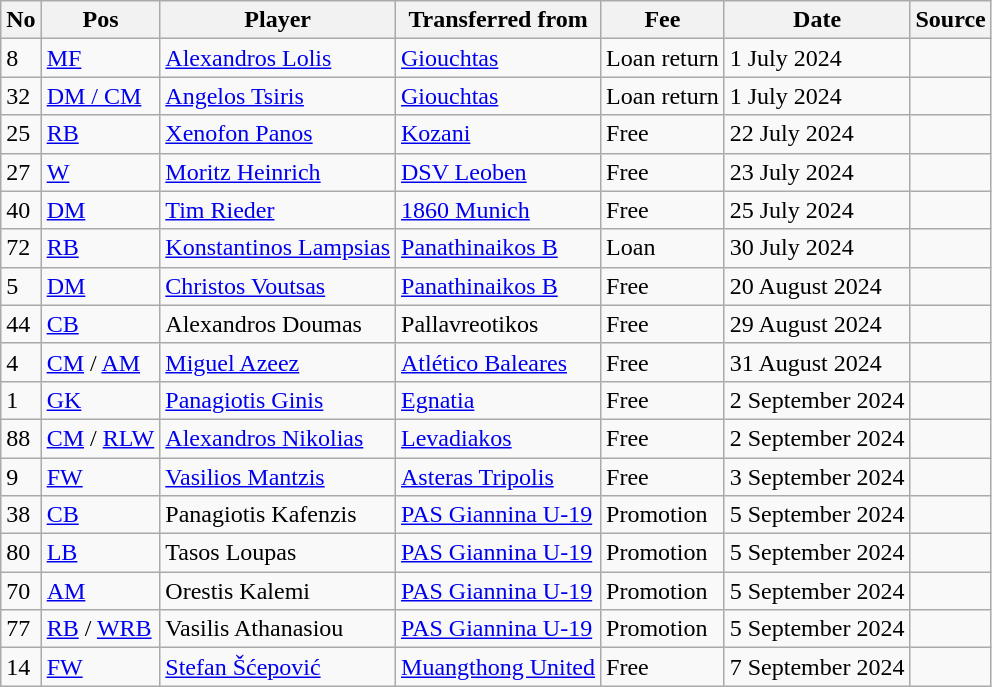<table class="wikitable">
<tr>
<th>No</th>
<th>Pos</th>
<th>Player</th>
<th>Transferred from</th>
<th>Fee</th>
<th>Date</th>
<th>Source</th>
</tr>
<tr>
<td>8</td>
<td><a href='#'>MF</a></td>
<td><a href='#'>Alexandros Lolis</a></td>
<td><a href='#'>Giouchtas</a></td>
<td>Loan return</td>
<td>1 July 2024</td>
<td></td>
</tr>
<tr>
<td>32</td>
<td><a href='#'>DM / CM</a></td>
<td><a href='#'>Angelos Tsiris</a></td>
<td><a href='#'>Giouchtas</a></td>
<td>Loan return</td>
<td>1 July 2024</td>
<td></td>
</tr>
<tr>
<td>25</td>
<td><a href='#'>RB</a></td>
<td><a href='#'>Xenofon Panos</a></td>
<td><a href='#'>Kozani</a></td>
<td>Free</td>
<td>22 July 2024</td>
<td></td>
</tr>
<tr>
<td>27</td>
<td><a href='#'>W</a></td>
<td><a href='#'>Moritz Heinrich</a></td>
<td><a href='#'>DSV Leoben</a></td>
<td>Free</td>
<td>23 July 2024</td>
<td></td>
</tr>
<tr>
<td>40</td>
<td><a href='#'>DM</a></td>
<td><a href='#'>Tim Rieder</a></td>
<td><a href='#'>1860 Munich</a></td>
<td>Free</td>
<td>25 July 2024</td>
<td></td>
</tr>
<tr>
<td>72</td>
<td><a href='#'>RB</a></td>
<td><a href='#'>Konstantinos Lampsias</a></td>
<td><a href='#'>Panathinaikos B</a></td>
<td>Loan</td>
<td>30 July 2024</td>
<td></td>
</tr>
<tr>
<td>5</td>
<td><a href='#'>DM</a></td>
<td><a href='#'>Christos Voutsas</a></td>
<td><a href='#'>Panathinaikos B</a></td>
<td>Free</td>
<td>20 August 2024</td>
<td></td>
</tr>
<tr>
<td>44</td>
<td><a href='#'>CB</a></td>
<td>Alexandros Doumas</td>
<td>Pallavreotikos</td>
<td>Free</td>
<td>29 August 2024</td>
<td></td>
</tr>
<tr>
<td>4</td>
<td><a href='#'>CM</a> / <a href='#'>AM</a></td>
<td><a href='#'>Miguel Azeez</a></td>
<td><a href='#'>Atlético Baleares</a></td>
<td>Free</td>
<td>31 August 2024</td>
<td></td>
</tr>
<tr>
<td>1</td>
<td><a href='#'>GK</a></td>
<td><a href='#'>Panagiotis Ginis</a></td>
<td><a href='#'>Egnatia</a></td>
<td>Free</td>
<td>2 September 2024</td>
<td></td>
</tr>
<tr>
<td>88</td>
<td><a href='#'>CM</a> / <a href='#'>RLW</a></td>
<td><a href='#'>Alexandros Nikolias</a></td>
<td><a href='#'>Levadiakos</a></td>
<td>Free</td>
<td>2 September 2024</td>
<td></td>
</tr>
<tr>
<td>9</td>
<td><a href='#'>FW</a></td>
<td><a href='#'>Vasilios Mantzis</a></td>
<td><a href='#'>Asteras Tripolis</a></td>
<td>Free</td>
<td>3 September 2024</td>
<td></td>
</tr>
<tr>
<td>38</td>
<td><a href='#'>CB</a></td>
<td>Panagiotis Kafenzis</td>
<td><a href='#'>PAS Giannina U-19</a></td>
<td>Promotion</td>
<td>5 September 2024</td>
<td></td>
</tr>
<tr>
<td>80</td>
<td><a href='#'>LB</a></td>
<td>Tasos Loupas</td>
<td><a href='#'>PAS Giannina U-19</a></td>
<td>Promotion</td>
<td>5 September 2024</td>
<td></td>
</tr>
<tr>
<td>70</td>
<td><a href='#'>AM</a></td>
<td>Orestis Kalemi</td>
<td><a href='#'>PAS Giannina U-19</a></td>
<td>Promotion</td>
<td>5 September 2024</td>
<td></td>
</tr>
<tr>
<td>77</td>
<td><a href='#'>RB</a> / <a href='#'>WRB</a></td>
<td>Vasilis Athanasiou</td>
<td><a href='#'>PAS Giannina U-19</a></td>
<td>Promotion</td>
<td>5 September 2024</td>
<td></td>
</tr>
<tr>
<td>14</td>
<td><a href='#'>FW</a></td>
<td><a href='#'>Stefan Šćepović</a></td>
<td><a href='#'>Muangthong United</a></td>
<td>Free</td>
<td>7 September 2024</td>
<td></td>
</tr>
</table>
